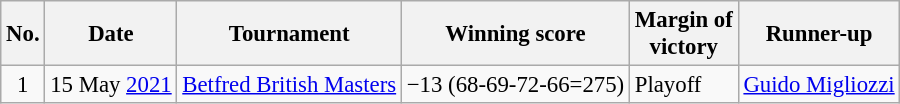<table class="wikitable" style="font-size:95%;">
<tr>
<th>No.</th>
<th>Date</th>
<th>Tournament</th>
<th>Winning score</th>
<th>Margin of<br>victory</th>
<th>Runner-up</th>
</tr>
<tr>
<td align=center>1</td>
<td align=right>15 May <a href='#'>2021</a></td>
<td><a href='#'>Betfred British Masters</a></td>
<td>−13 (68-69-72-66=275)</td>
<td>Playoff</td>
<td> <a href='#'>Guido Migliozzi</a></td>
</tr>
</table>
